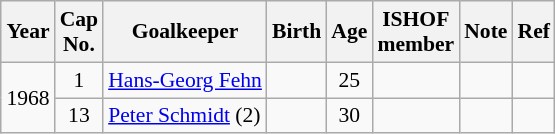<table class="wikitable sortable" style="text-align: center; font-size: 90%; margin-left: 1em;">
<tr>
<th>Year</th>
<th class="unsortable">Cap<br>No.</th>
<th>Goalkeeper</th>
<th>Birth</th>
<th>Age</th>
<th>ISHOF<br>member</th>
<th>Note</th>
<th class="unsortable">Ref</th>
</tr>
<tr>
<td rowspan="2" style="text-align: left;">1968</td>
<td>1</td>
<td style="text-align: left;" data-sort-value="Fehn, Hans-Georg"><a href='#'>Hans-Georg Fehn</a></td>
<td></td>
<td>25</td>
<td></td>
<td style="text-align: left;"></td>
<td></td>
</tr>
<tr>
<td>13</td>
<td style="text-align: left;" data-sort-value="Schmidt, Peter"><a href='#'>Peter Schmidt</a> (2)</td>
<td></td>
<td>30</td>
<td></td>
<td style="text-align: left;"></td>
<td></td>
</tr>
</table>
